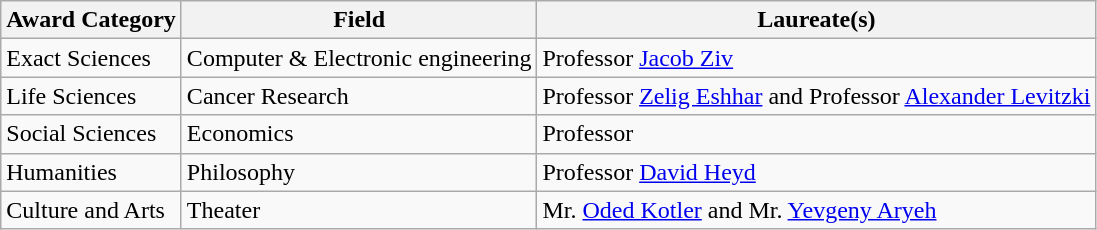<table class="wikitable">
<tr>
<th>Award Category</th>
<th>Field</th>
<th>Laureate(s)</th>
</tr>
<tr>
<td>Exact Sciences</td>
<td>Computer & Electronic engineering</td>
<td>Professor <a href='#'>Jacob Ziv</a></td>
</tr>
<tr>
<td>Life Sciences</td>
<td>Cancer Research</td>
<td>Professor <a href='#'>Zelig Eshhar</a> and Professor <a href='#'>Alexander Levitzki</a></td>
</tr>
<tr>
<td>Social Sciences</td>
<td>Economics</td>
<td>Professor </td>
</tr>
<tr>
<td>Humanities</td>
<td>Philosophy</td>
<td>Professor <a href='#'>David Heyd</a></td>
</tr>
<tr>
<td>Culture and Arts</td>
<td>Theater</td>
<td>Mr. <a href='#'>Oded Kotler</a> and Mr. <a href='#'>Yevgeny Aryeh</a></td>
</tr>
</table>
